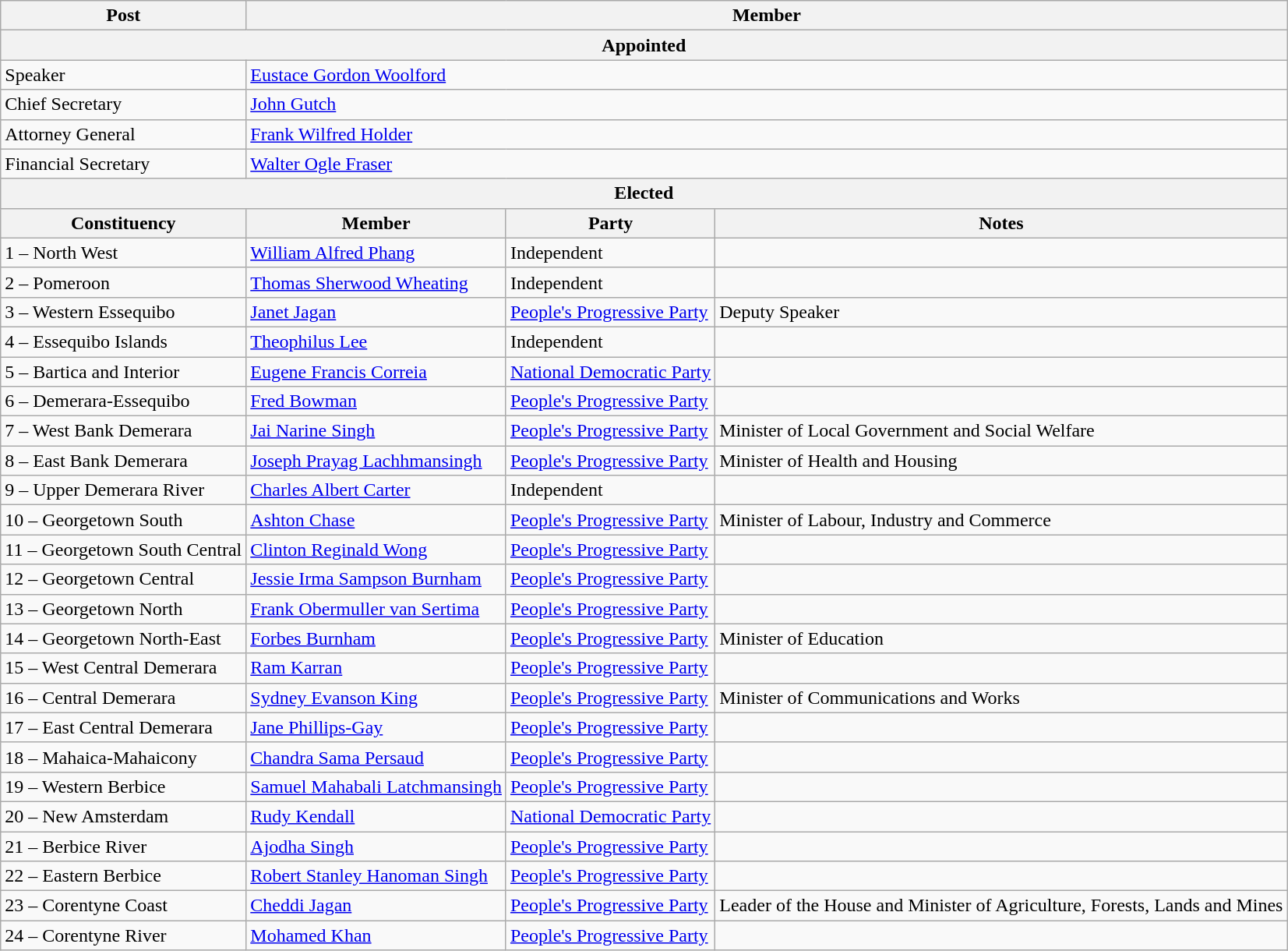<table class=wikitable>
<tr>
<th>Post</th>
<th colspan=3>Member</th>
</tr>
<tr>
<th colspan=4>Appointed</th>
</tr>
<tr>
<td>Speaker</td>
<td colspan=3><a href='#'>Eustace Gordon Woolford</a></td>
</tr>
<tr>
<td>Chief Secretary</td>
<td colspan=3><a href='#'>John Gutch</a></td>
</tr>
<tr>
<td>Attorney General</td>
<td colspan=3><a href='#'>Frank Wilfred Holder</a></td>
</tr>
<tr>
<td>Financial Secretary</td>
<td colspan=3><a href='#'>Walter Ogle Fraser</a></td>
</tr>
<tr>
<th colspan=4>Elected</th>
</tr>
<tr>
<th>Constituency</th>
<th>Member</th>
<th>Party</th>
<th>Notes</th>
</tr>
<tr>
<td>1 – North West</td>
<td><a href='#'>William Alfred Phang</a></td>
<td>Independent</td>
<td></td>
</tr>
<tr>
<td>2 – Pomeroon</td>
<td><a href='#'>Thomas Sherwood Wheating</a></td>
<td>Independent</td>
<td></td>
</tr>
<tr>
<td>3 – Western Essequibo</td>
<td><a href='#'>Janet Jagan</a></td>
<td><a href='#'>People's Progressive Party</a></td>
<td>Deputy Speaker</td>
</tr>
<tr>
<td>4 – Essequibo Islands</td>
<td><a href='#'>Theophilus Lee</a></td>
<td>Independent</td>
<td></td>
</tr>
<tr>
<td>5 – Bartica and Interior</td>
<td><a href='#'>Eugene Francis Correia</a></td>
<td><a href='#'>National Democratic Party</a></td>
<td></td>
</tr>
<tr>
<td>6 – Demerara-Essequibo</td>
<td><a href='#'>Fred Bowman</a></td>
<td><a href='#'>People's Progressive Party</a></td>
<td></td>
</tr>
<tr>
<td>7 – West Bank Demerara</td>
<td><a href='#'>Jai Narine Singh</a></td>
<td><a href='#'>People's Progressive Party</a></td>
<td>Minister of Local Government and Social Welfare</td>
</tr>
<tr>
<td>8 – East Bank Demerara</td>
<td><a href='#'>Joseph Prayag Lachhmansingh</a></td>
<td><a href='#'>People's Progressive Party</a></td>
<td>Minister of Health and Housing</td>
</tr>
<tr>
<td>9 – Upper Demerara River</td>
<td><a href='#'>Charles Albert Carter</a></td>
<td>Independent</td>
<td></td>
</tr>
<tr>
<td>10 – Georgetown South</td>
<td><a href='#'>Ashton Chase</a></td>
<td><a href='#'>People's Progressive Party</a></td>
<td>Minister of Labour, Industry and Commerce</td>
</tr>
<tr>
<td>11 – Georgetown South Central</td>
<td><a href='#'>Clinton Reginald Wong</a></td>
<td><a href='#'>People's Progressive Party</a></td>
<td></td>
</tr>
<tr>
<td>12 – Georgetown Central</td>
<td><a href='#'>Jessie Irma Sampson Burnham</a></td>
<td><a href='#'>People's Progressive Party</a></td>
<td></td>
</tr>
<tr>
<td>13 – Georgetown North</td>
<td><a href='#'>Frank Obermuller van Sertima</a></td>
<td><a href='#'>People's Progressive Party</a></td>
<td></td>
</tr>
<tr>
<td>14 – Georgetown North-East</td>
<td><a href='#'>Forbes Burnham</a></td>
<td><a href='#'>People's Progressive Party</a></td>
<td>Minister of Education</td>
</tr>
<tr>
<td>15 – West Central Demerara</td>
<td><a href='#'>Ram Karran</a></td>
<td><a href='#'>People's Progressive Party</a></td>
<td></td>
</tr>
<tr>
<td>16 – Central Demerara</td>
<td><a href='#'>Sydney Evanson King</a></td>
<td><a href='#'>People's Progressive Party</a></td>
<td>Minister of Communications and Works</td>
</tr>
<tr>
<td>17 – East Central Demerara</td>
<td><a href='#'>Jane Phillips-Gay</a></td>
<td><a href='#'>People's Progressive Party</a></td>
<td></td>
</tr>
<tr>
<td>18 – Mahaica-Mahaicony</td>
<td><a href='#'>Chandra Sama Persaud</a></td>
<td><a href='#'>People's Progressive Party</a></td>
<td></td>
</tr>
<tr>
<td>19 – Western Berbice</td>
<td><a href='#'>Samuel Mahabali Latchmansingh</a></td>
<td><a href='#'>People's Progressive Party</a></td>
<td></td>
</tr>
<tr>
<td>20 – New Amsterdam</td>
<td><a href='#'>Rudy Kendall</a></td>
<td><a href='#'>National Democratic Party</a></td>
<td></td>
</tr>
<tr>
<td>21 – Berbice River</td>
<td><a href='#'>Ajodha Singh</a></td>
<td><a href='#'>People's Progressive Party</a></td>
<td></td>
</tr>
<tr>
<td>22 – Eastern Berbice</td>
<td><a href='#'>Robert Stanley Hanoman Singh</a></td>
<td><a href='#'>People's Progressive Party</a></td>
<td></td>
</tr>
<tr>
<td>23 – Corentyne Coast</td>
<td><a href='#'>Cheddi Jagan</a></td>
<td><a href='#'>People's Progressive Party</a></td>
<td>Leader of the House and Minister of Agriculture, Forests, Lands and Mines</td>
</tr>
<tr>
<td>24 – Corentyne River</td>
<td><a href='#'>Mohamed Khan</a></td>
<td><a href='#'>People's Progressive Party</a></td>
<td></td>
</tr>
</table>
